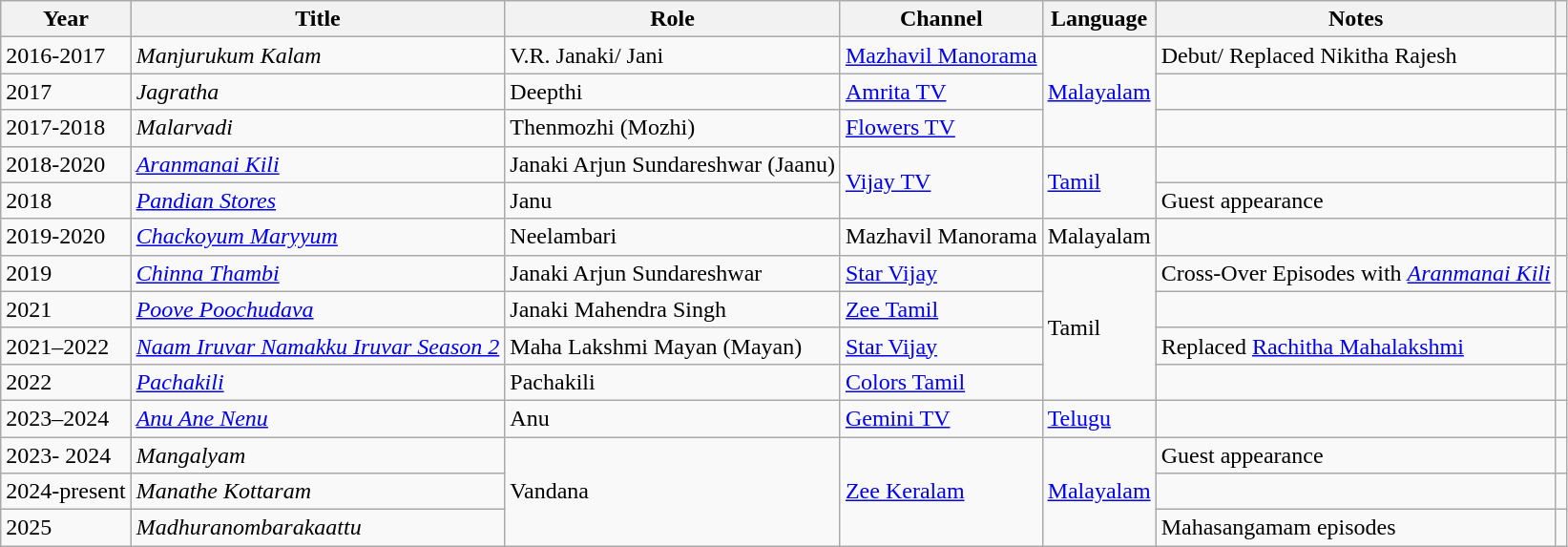<table class="wikitable sortable">
<tr>
<th>Year</th>
<th>Title</th>
<th>Role</th>
<th>Channel</th>
<th>Language</th>
<th>Notes</th>
<th></th>
</tr>
<tr>
<td>2016-2017</td>
<td><em>Manjurukum Kalam</em></td>
<td>V.R. Janaki/ Jani</td>
<td><a href='#'>Mazhavil Manorama</a></td>
<td rowspan=3><a href='#'>Malayalam</a></td>
<td>Debut/ Replaced Nikitha Rajesh</td>
<td></td>
</tr>
<tr>
<td>2017</td>
<td><em>Jagratha</em></td>
<td>Deepthi</td>
<td><a href='#'>Amrita TV</a></td>
<td></td>
<td></td>
</tr>
<tr>
<td>2017-2018</td>
<td><em>Malarvadi</em></td>
<td>Thenmozhi (Mozhi)</td>
<td><a href='#'>Flowers TV</a></td>
<td></td>
<td></td>
</tr>
<tr>
<td>2018-2020</td>
<td><em><a href='#'>Aranmanai Kili</a></em></td>
<td>Janaki Arjun Sundareshwar (Jaanu)</td>
<td rowspan=2><a href='#'>Vijay TV</a></td>
<td rowspan=2><a href='#'>Tamil</a></td>
<td></td>
<td></td>
</tr>
<tr>
<td>2018</td>
<td><em><a href='#'>Pandian Stores</a></em></td>
<td>Janu</td>
<td>Guest appearance</td>
<td></td>
</tr>
<tr>
<td>2019-2020</td>
<td><em><a href='#'>Chackoyum Maryyum</a></em></td>
<td>Neelambari</td>
<td>Mazhavil Manorama</td>
<td>Malayalam</td>
<td></td>
<td></td>
</tr>
<tr>
<td>2019</td>
<td><em><a href='#'>Chinna Thambi</a></em></td>
<td>Janaki Arjun Sundareshwar</td>
<td><a href='#'>Star Vijay</a></td>
<td rowspan=4>Tamil</td>
<td>Cross-Over Episodes with <em><a href='#'>Aranmanai Kili</a></em></td>
<td></td>
</tr>
<tr>
<td rowspan="1">2021</td>
<td><em><a href='#'>Poove Poochudava</a></em></td>
<td>Janaki Mahendra Singh</td>
<td><a href='#'>Zee Tamil</a></td>
<td></td>
<td></td>
</tr>
<tr>
<td>2021–2022</td>
<td><em><a href='#'>Naam Iruvar Namakku Iruvar Season 2</a></em></td>
<td>Maha Lakshmi Mayan (Mayan)</td>
<td><a href='#'>Star Vijay</a></td>
<td>Replaced <a href='#'>Rachitha Mahalakshmi</a></td>
<td></td>
</tr>
<tr>
<td>2022</td>
<td><em><a href='#'>Pachakili</a></em></td>
<td>Pachakili</td>
<td><a href='#'>Colors Tamil</a></td>
<td></td>
<td></td>
</tr>
<tr>
<td>2023–2024</td>
<td><em><a href='#'>Anu Ane Nenu</a></em></td>
<td>Anu</td>
<td><a href='#'>Gemini TV</a></td>
<td><a href='#'>Telugu</a></td>
<td></td>
<td></td>
</tr>
<tr>
<td>2023- 2024</td>
<td><em>Mangalyam</em></td>
<td rowspan=3>Vandana</td>
<td rowspan=3><a href='#'>Zee Keralam</a></td>
<td rowspan=3><a href='#'>Malayalam</a></td>
<td>Guest appearance</td>
<td></td>
</tr>
<tr>
<td>2024-present</td>
<td><em>Manathe Kottaram</em></td>
<td></td>
<td></td>
</tr>
<tr>
<td>2025</td>
<td><em>Madhuranombarakaattu</em></td>
<td>Mahasangamam episodes</td>
</tr>
</table>
